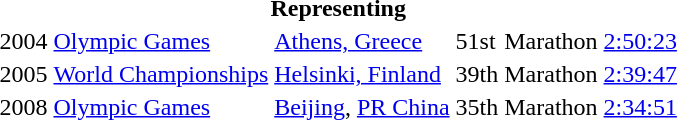<table>
<tr>
<th colspan="6">Representing </th>
</tr>
<tr>
<td>2004</td>
<td><a href='#'>Olympic Games</a></td>
<td><a href='#'>Athens, Greece</a></td>
<td>51st</td>
<td>Marathon</td>
<td><a href='#'>2:50:23</a></td>
</tr>
<tr>
<td>2005</td>
<td><a href='#'>World Championships</a></td>
<td><a href='#'>Helsinki, Finland</a></td>
<td>39th</td>
<td>Marathon</td>
<td><a href='#'>2:39:47</a></td>
</tr>
<tr>
<td>2008</td>
<td><a href='#'>Olympic Games</a></td>
<td><a href='#'>Beijing</a>, <a href='#'>PR China</a></td>
<td>35th</td>
<td>Marathon</td>
<td><a href='#'>2:34:51</a></td>
</tr>
</table>
